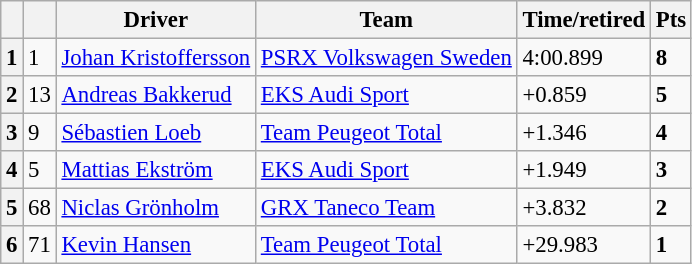<table class=wikitable style="font-size:95%">
<tr>
<th></th>
<th></th>
<th>Driver</th>
<th>Team</th>
<th>Time/retired</th>
<th>Pts</th>
</tr>
<tr>
<th>1</th>
<td>1</td>
<td> <a href='#'>Johan Kristoffersson</a></td>
<td><a href='#'>PSRX Volkswagen Sweden</a></td>
<td>4:00.899</td>
<td><strong>8</strong></td>
</tr>
<tr>
<th>2</th>
<td>13</td>
<td> <a href='#'>Andreas Bakkerud</a></td>
<td><a href='#'>EKS Audi Sport</a></td>
<td>+0.859</td>
<td><strong>5</strong></td>
</tr>
<tr>
<th>3</th>
<td>9</td>
<td> <a href='#'>Sébastien Loeb</a></td>
<td><a href='#'>Team Peugeot Total</a></td>
<td>+1.346</td>
<td><strong>4</strong></td>
</tr>
<tr>
<th>4</th>
<td>5</td>
<td> <a href='#'>Mattias Ekström</a></td>
<td><a href='#'>EKS Audi Sport</a></td>
<td>+1.949</td>
<td><strong>3</strong></td>
</tr>
<tr>
<th>5</th>
<td>68</td>
<td> <a href='#'>Niclas Grönholm</a></td>
<td><a href='#'>GRX Taneco Team</a></td>
<td>+3.832</td>
<td><strong>2</strong></td>
</tr>
<tr>
<th>6</th>
<td>71</td>
<td> <a href='#'>Kevin Hansen</a></td>
<td><a href='#'>Team Peugeot Total</a></td>
<td>+29.983</td>
<td><strong>1</strong></td>
</tr>
</table>
